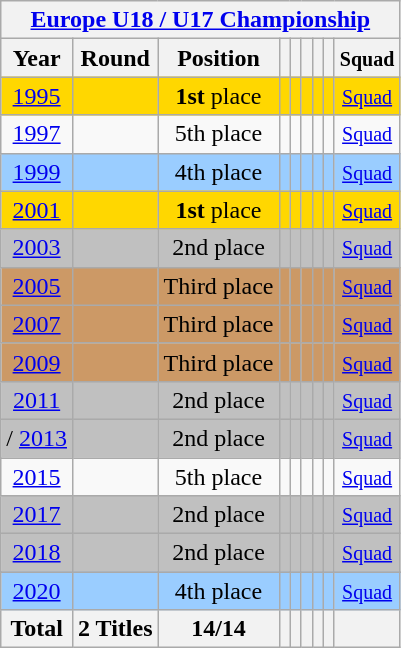<table class="wikitable" style="text-align: center;">
<tr>
<th colspan=9><a href='#'>Europe U18 / U17 Championship</a></th>
</tr>
<tr>
<th>Year</th>
<th>Round</th>
<th>Position</th>
<th></th>
<th></th>
<th></th>
<th></th>
<th></th>
<th><small>Squad</small></th>
</tr>
<tr bgcolor=gold>
<td> <a href='#'>1995</a></td>
<td></td>
<td><strong>1st</strong> place</td>
<td></td>
<td></td>
<td></td>
<td></td>
<td></td>
<td><small> <a href='#'>Squad</a></small></td>
</tr>
<tr>
<td> <a href='#'>1997</a></td>
<td></td>
<td>5th place</td>
<td></td>
<td></td>
<td></td>
<td></td>
<td></td>
<td><small> <a href='#'>Squad</a></small></td>
</tr>
<tr bgcolor=9acdff>
<td> <a href='#'>1999</a></td>
<td></td>
<td>4th place</td>
<td></td>
<td></td>
<td></td>
<td></td>
<td></td>
<td><small> <a href='#'>Squad</a></small></td>
</tr>
<tr bgcolor=gold>
<td> <a href='#'>2001</a></td>
<td></td>
<td><strong>1st</strong> place</td>
<td></td>
<td></td>
<td></td>
<td></td>
<td></td>
<td><small> <a href='#'>Squad</a></small></td>
</tr>
<tr bgcolor=silver>
<td> <a href='#'>2003</a></td>
<td></td>
<td>2nd place</td>
<td></td>
<td></td>
<td></td>
<td></td>
<td></td>
<td><small> <a href='#'>Squad</a></small></td>
</tr>
<tr bgcolor=cc9966>
<td> <a href='#'>2005</a></td>
<td></td>
<td>Third place</td>
<td></td>
<td></td>
<td></td>
<td></td>
<td></td>
<td><small> <a href='#'>Squad</a></small></td>
</tr>
<tr bgcolor=cc9966>
<td> <a href='#'>2007</a></td>
<td></td>
<td>Third place</td>
<td></td>
<td></td>
<td></td>
<td></td>
<td></td>
<td><small> <a href='#'>Squad</a></small></td>
</tr>
<tr bgcolor=cc9966>
<td> <a href='#'>2009</a></td>
<td></td>
<td>Third place</td>
<td></td>
<td></td>
<td></td>
<td></td>
<td></td>
<td><small> <a href='#'>Squad</a></small></td>
</tr>
<tr bgcolor=silver>
<td> <a href='#'>2011</a></td>
<td></td>
<td>2nd place</td>
<td></td>
<td></td>
<td></td>
<td></td>
<td></td>
<td><small> <a href='#'>Squad</a></small></td>
</tr>
<tr bgcolor=silver>
<td>/ <a href='#'>2013</a></td>
<td></td>
<td>2nd place</td>
<td></td>
<td></td>
<td></td>
<td></td>
<td></td>
<td><small> <a href='#'>Squad</a></small></td>
</tr>
<tr>
<td> <a href='#'>2015</a></td>
<td></td>
<td>5th place</td>
<td></td>
<td></td>
<td></td>
<td></td>
<td></td>
<td><small> <a href='#'>Squad</a></small></td>
</tr>
<tr bgcolor="silver">
<td> <a href='#'>2017</a></td>
<td></td>
<td>2nd place</td>
<td></td>
<td></td>
<td></td>
<td></td>
<td></td>
<td><small> <a href='#'>Squad</a></small></td>
</tr>
<tr bgcolor=silver>
<td> <a href='#'>2018</a></td>
<td></td>
<td>2nd place</td>
<td></td>
<td></td>
<td></td>
<td></td>
<td></td>
<td><small> <a href='#'>Squad</a></small></td>
</tr>
<tr>
</tr>
<tr bgcolor=9acdff>
<td> <a href='#'>2020</a></td>
<td></td>
<td>4th place</td>
<td></td>
<td></td>
<td></td>
<td></td>
<td></td>
<td><small> <a href='#'>Squad</a></small></td>
</tr>
<tr>
<th>Total</th>
<th>2 Titles</th>
<th>14/14</th>
<th></th>
<th></th>
<th></th>
<th></th>
<th></th>
<th></th>
</tr>
</table>
